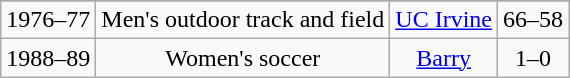<table class="wikitable" style="text-align:center">
<tr align="center">
</tr>
<tr align="center" bgcolor="">
<td>1976–77</td>
<td>Men's outdoor track and field</td>
<td><a href='#'>UC Irvine</a></td>
<td>66–58</td>
</tr>
<tr align="center" bgcolor="">
<td>1988–89</td>
<td>Women's soccer</td>
<td><a href='#'>Barry</a></td>
<td>1–0</td>
</tr>
</table>
